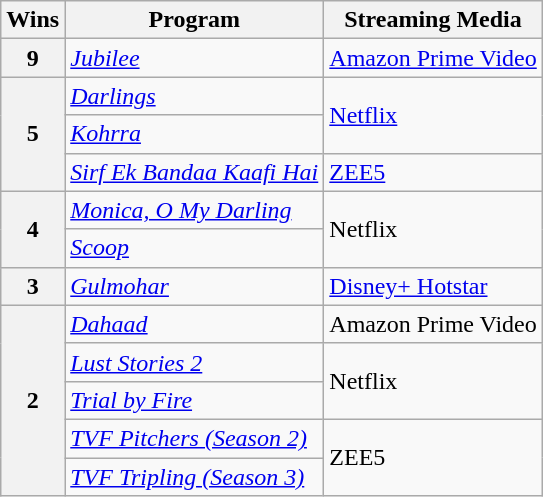<table class="wikitable" style="display:inline-table;">
<tr>
<th>Wins</th>
<th>Program</th>
<th>Streaming Media</th>
</tr>
<tr>
<th>9</th>
<td><em><a href='#'>Jubilee</a></em></td>
<td><a href='#'>Amazon Prime Video</a></td>
</tr>
<tr>
<th rowspan="3">5</th>
<td><em><a href='#'>Darlings</a></em></td>
<td rowspan="2"><a href='#'>Netflix</a></td>
</tr>
<tr>
<td><em><a href='#'>Kohrra</a></em></td>
</tr>
<tr>
<td><em><a href='#'>Sirf Ek Bandaa Kaafi Hai</a></em></td>
<td><a href='#'>ZEE5</a></td>
</tr>
<tr>
<th rowspan="2">4</th>
<td><em><a href='#'>Monica, O My Darling</a></em></td>
<td rowspan="2">Netflix</td>
</tr>
<tr>
<td><em><a href='#'>Scoop</a></em></td>
</tr>
<tr>
<th>3</th>
<td><a href='#'><em>Gulmohar</em></a></td>
<td><a href='#'>Disney+ Hotstar</a></td>
</tr>
<tr>
<th rowspan="5">2</th>
<td><em><a href='#'>Dahaad</a></em></td>
<td>Amazon Prime Video</td>
</tr>
<tr>
<td><em><a href='#'>Lust Stories 2</a></em></td>
<td rowspan="2">Netflix</td>
</tr>
<tr>
<td><em><a href='#'>Trial by Fire</a></em></td>
</tr>
<tr>
<td><em><a href='#'>TVF Pitchers (Season 2)</a></em></td>
<td rowspan="2">ZEE5</td>
</tr>
<tr>
<td><em><a href='#'>TVF Tripling (Season 3)</a></em></td>
</tr>
</table>
